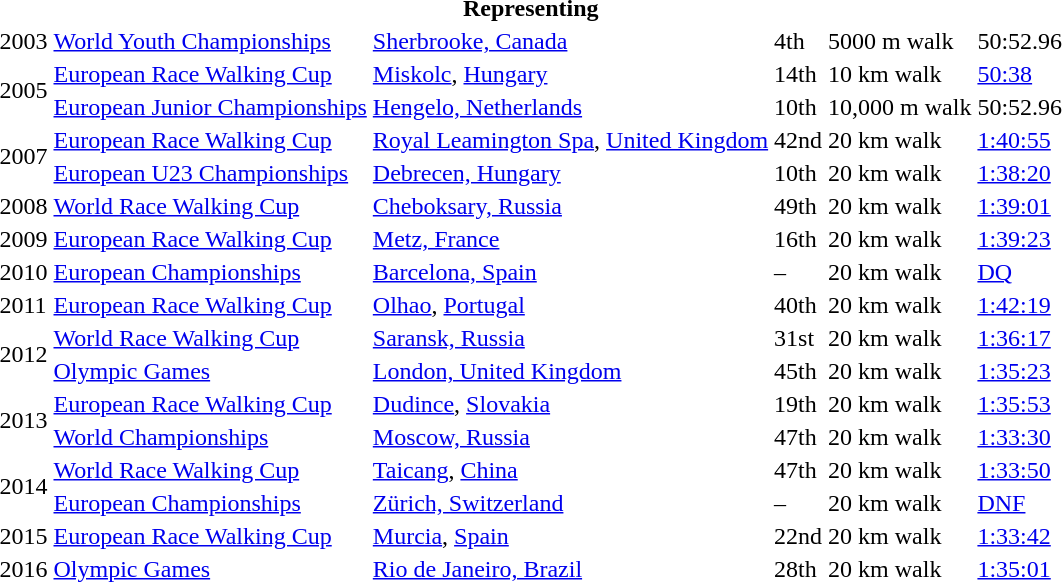<table>
<tr>
<th colspan="6">Representing </th>
</tr>
<tr>
<td>2003</td>
<td><a href='#'>World Youth Championships</a></td>
<td><a href='#'>Sherbrooke, Canada</a></td>
<td>4th</td>
<td>5000 m walk</td>
<td>50:52.96</td>
</tr>
<tr>
<td rowspan=2>2005</td>
<td><a href='#'>European Race Walking Cup</a></td>
<td><a href='#'>Miskolc</a>, <a href='#'>Hungary</a></td>
<td>14th</td>
<td>10 km walk</td>
<td><a href='#'>50:38</a></td>
</tr>
<tr>
<td><a href='#'>European Junior Championships</a></td>
<td><a href='#'>Hengelo, Netherlands</a></td>
<td>10th</td>
<td>10,000 m walk</td>
<td>50:52.96</td>
</tr>
<tr>
<td rowspan=2>2007</td>
<td><a href='#'>European Race Walking Cup</a></td>
<td><a href='#'>Royal Leamington Spa</a>, <a href='#'>United Kingdom</a></td>
<td>42nd</td>
<td>20 km walk</td>
<td><a href='#'>1:40:55</a></td>
</tr>
<tr>
<td><a href='#'>European U23 Championships</a></td>
<td><a href='#'>Debrecen, Hungary</a></td>
<td>10th</td>
<td>20 km walk</td>
<td><a href='#'>1:38:20</a></td>
</tr>
<tr>
<td>2008</td>
<td><a href='#'>World Race Walking Cup</a></td>
<td><a href='#'>Cheboksary, Russia</a></td>
<td>49th</td>
<td>20 km walk</td>
<td><a href='#'>1:39:01</a></td>
</tr>
<tr>
<td>2009</td>
<td><a href='#'>European Race Walking Cup</a></td>
<td><a href='#'>Metz, France</a></td>
<td>16th</td>
<td>20 km walk</td>
<td><a href='#'>1:39:23</a></td>
</tr>
<tr>
<td>2010</td>
<td><a href='#'>European Championships</a></td>
<td><a href='#'>Barcelona, Spain</a></td>
<td>–</td>
<td>20 km walk</td>
<td><a href='#'>DQ</a></td>
</tr>
<tr>
<td>2011</td>
<td><a href='#'>European Race Walking Cup</a></td>
<td><a href='#'>Olhao</a>, <a href='#'>Portugal</a></td>
<td>40th</td>
<td>20 km walk</td>
<td><a href='#'>1:42:19</a></td>
</tr>
<tr>
<td rowspan=2>2012</td>
<td><a href='#'>World Race Walking Cup</a></td>
<td><a href='#'>Saransk, Russia</a></td>
<td>31st</td>
<td>20 km walk</td>
<td><a href='#'>1:36:17</a></td>
</tr>
<tr>
<td><a href='#'>Olympic Games</a></td>
<td><a href='#'>London, United Kingdom</a></td>
<td>45th</td>
<td>20 km walk</td>
<td><a href='#'>1:35:23</a></td>
</tr>
<tr>
<td rowspan=2>2013</td>
<td><a href='#'>European Race Walking Cup</a></td>
<td><a href='#'>Dudince</a>, <a href='#'>Slovakia</a></td>
<td>19th</td>
<td>20 km walk</td>
<td><a href='#'>1:35:53</a></td>
</tr>
<tr>
<td><a href='#'>World Championships</a></td>
<td><a href='#'>Moscow, Russia</a></td>
<td>47th</td>
<td>20 km walk</td>
<td><a href='#'>1:33:30</a></td>
</tr>
<tr>
<td rowspan=2>2014</td>
<td><a href='#'>World Race Walking Cup</a></td>
<td><a href='#'>Taicang</a>, <a href='#'>China</a></td>
<td>47th</td>
<td>20 km walk</td>
<td><a href='#'>1:33:50</a></td>
</tr>
<tr>
<td><a href='#'>European Championships</a></td>
<td><a href='#'>Zürich, Switzerland</a></td>
<td>–</td>
<td>20 km walk</td>
<td><a href='#'>DNF</a></td>
</tr>
<tr>
<td>2015</td>
<td><a href='#'>European Race Walking Cup</a></td>
<td><a href='#'>Murcia</a>, <a href='#'>Spain</a></td>
<td>22nd</td>
<td>20 km walk</td>
<td><a href='#'>1:33:42</a></td>
</tr>
<tr>
<td>2016</td>
<td><a href='#'>Olympic Games</a></td>
<td><a href='#'>Rio de Janeiro, Brazil</a></td>
<td>28th</td>
<td>20 km walk</td>
<td><a href='#'>1:35:01</a></td>
</tr>
</table>
